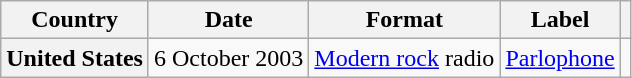<table class="wikitable plainrowheaders">
<tr>
<th scope="col">Country</th>
<th scope="col">Date</th>
<th scope="col">Format</th>
<th scope="col">Label</th>
<th></th>
</tr>
<tr>
<th scope="row">United States</th>
<td>6 October 2003</td>
<td><a href='#'>Modern rock</a> radio</td>
<td><a href='#'>Parlophone</a></td>
<td></td>
</tr>
</table>
